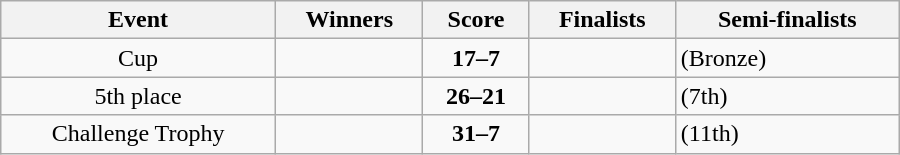<table class="wikitable" width=600 style="text-align: center">
<tr>
<th>Event</th>
<th>Winners</th>
<th>Score</th>
<th>Finalists</th>
<th>Semi-finalists</th>
</tr>
<tr>
<td>Cup</td>
<td align=left><strong></strong></td>
<td><strong>17–7</strong></td>
<td align=left></td>
<td align=left> (Bronze)<br></td>
</tr>
<tr>
<td>5th place</td>
<td align=left><strong></strong></td>
<td><strong>26–21</strong></td>
<td align=left></td>
<td align=left> (7th)<br></td>
</tr>
<tr>
<td>Challenge Trophy</td>
<td align=left><strong></strong></td>
<td><strong>31–7</strong></td>
<td align=left></td>
<td align=left> (11th)<br></td>
</tr>
</table>
